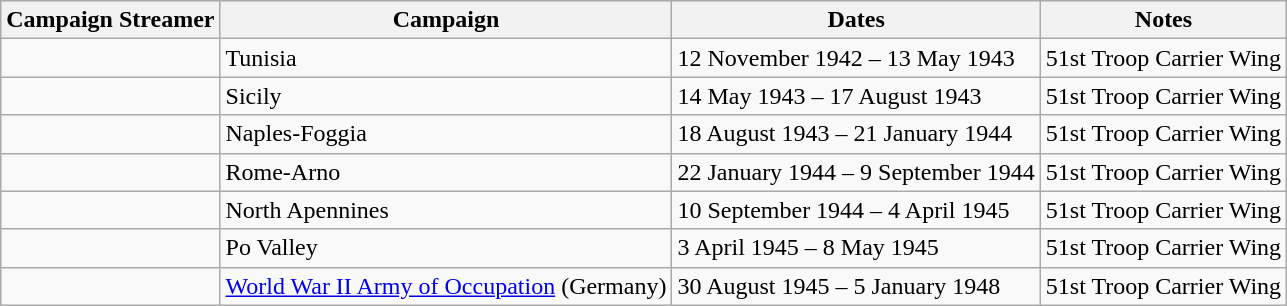<table class="wikitable">
<tr style="background:#efefef;">
<th>Campaign Streamer</th>
<th>Campaign</th>
<th>Dates</th>
<th>Notes</th>
</tr>
<tr>
<td></td>
<td>Tunisia</td>
<td>12 November 1942 – 13 May 1943</td>
<td>51st Troop Carrier Wing</td>
</tr>
<tr>
<td></td>
<td>Sicily</td>
<td>14 May 1943 – 17 August 1943</td>
<td>51st Troop Carrier Wing</td>
</tr>
<tr>
<td></td>
<td>Naples-Foggia</td>
<td>18 August 1943 – 21 January 1944</td>
<td>51st Troop Carrier Wing</td>
</tr>
<tr>
<td></td>
<td>Rome-Arno</td>
<td>22 January 1944 – 9 September 1944</td>
<td>51st Troop Carrier Wing</td>
</tr>
<tr>
<td></td>
<td>North Apennines</td>
<td>10 September 1944 – 4 April 1945</td>
<td>51st Troop Carrier Wing</td>
</tr>
<tr>
<td></td>
<td>Po Valley</td>
<td>3 April 1945 – 8 May 1945</td>
<td>51st Troop Carrier Wing</td>
</tr>
<tr>
<td></td>
<td><a href='#'>World War II Army of Occupation</a> (Germany)</td>
<td>30 August 1945 – 5 January 1948</td>
<td>51st Troop Carrier Wing</td>
</tr>
</table>
